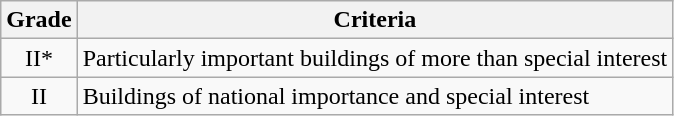<table class="wikitable">
<tr>
<th>Grade</th>
<th>Criteria</th>
</tr>
<tr>
<td align="center" >II*</td>
<td>Particularly important buildings of more than special interest</td>
</tr>
<tr>
<td align="center" >II</td>
<td>Buildings of national importance and special interest</td>
</tr>
</table>
